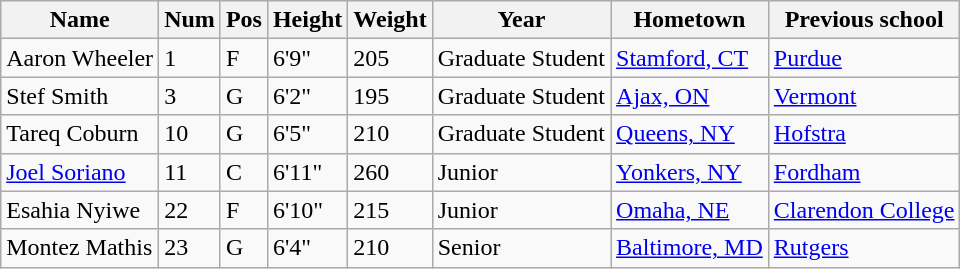<table class="wikitable sortable" border="1">
<tr>
<th>Name</th>
<th>Num</th>
<th>Pos</th>
<th>Height</th>
<th>Weight</th>
<th>Year</th>
<th>Hometown</th>
<th class="unsortable">Previous school</th>
</tr>
<tr>
<td>Aaron Wheeler</td>
<td>1</td>
<td>F</td>
<td>6'9"</td>
<td>205</td>
<td>Graduate Student</td>
<td><a href='#'>Stamford, CT</a></td>
<td><a href='#'>Purdue</a></td>
</tr>
<tr>
<td>Stef Smith</td>
<td>3</td>
<td>G</td>
<td>6'2"</td>
<td>195</td>
<td>Graduate Student</td>
<td><a href='#'>Ajax, ON</a></td>
<td><a href='#'>Vermont</a></td>
</tr>
<tr>
<td>Tareq Coburn</td>
<td>10</td>
<td>G</td>
<td>6'5"</td>
<td>210</td>
<td>Graduate Student</td>
<td><a href='#'>Queens, NY</a></td>
<td><a href='#'>Hofstra</a></td>
</tr>
<tr>
<td><a href='#'>Joel Soriano</a></td>
<td>11</td>
<td>C</td>
<td>6'11"</td>
<td>260</td>
<td>Junior</td>
<td><a href='#'>Yonkers, NY</a></td>
<td><a href='#'>Fordham</a></td>
</tr>
<tr>
<td>Esahia Nyiwe</td>
<td>22</td>
<td>F</td>
<td>6'10"</td>
<td>215</td>
<td>Junior</td>
<td><a href='#'>Omaha, NE</a></td>
<td><a href='#'>Clarendon College</a></td>
</tr>
<tr>
<td>Montez Mathis</td>
<td>23</td>
<td>G</td>
<td>6'4"</td>
<td>210</td>
<td>Senior</td>
<td><a href='#'>Baltimore, MD</a></td>
<td><a href='#'>Rutgers</a></td>
</tr>
</table>
